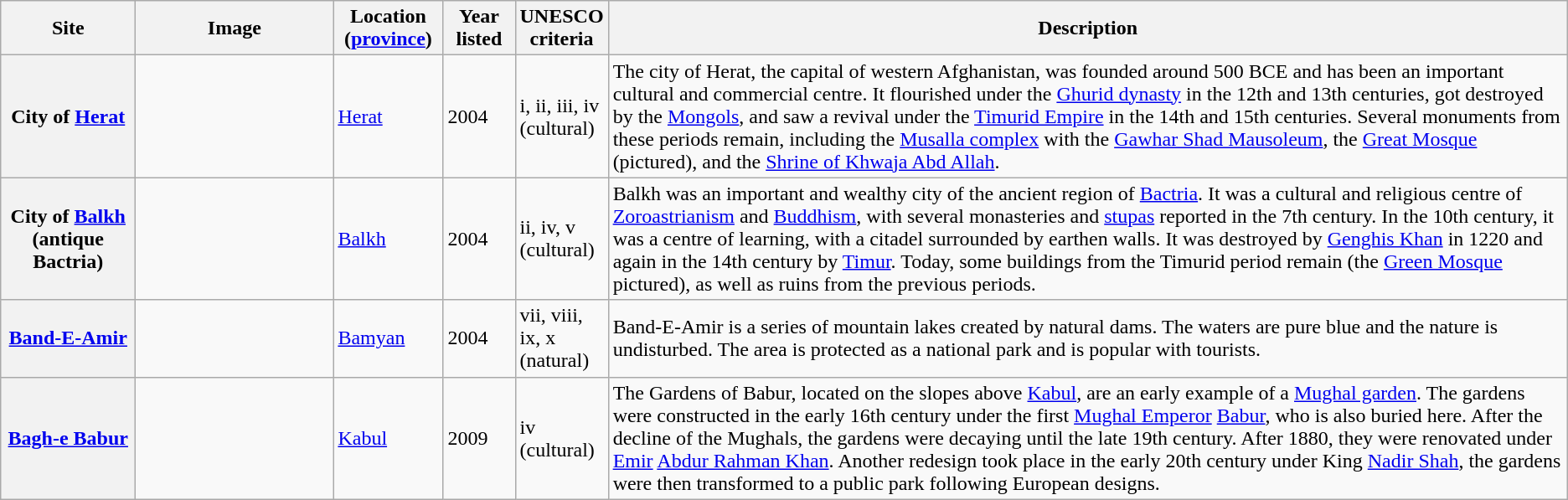<table class="wikitable sortable plainrowheaders">
<tr>
<th style="width:100px;" scope="col">Site</th>
<th class="unsortable" style="width:150px;" scope="col">Image</th>
<th style="width:80px;" scope="col">Location (<a href='#'>province</a>)</th>
<th style="width:50px;" scope="col">Year listed</th>
<th style="width:60px;" scope="col">UNESCO criteria</th>
<th scope="col" class="unsortable">Description</th>
</tr>
<tr>
<th scope="row">City of <a href='#'>Herat</a></th>
<td></td>
<td><a href='#'>Herat</a></td>
<td>2004</td>
<td>i, ii, iii, iv (cultural)</td>
<td>The city of Herat, the capital of western Afghanistan, was founded around 500 BCE and has been an important cultural and commercial centre. It flourished under the <a href='#'>Ghurid dynasty</a> in the 12th and 13th centuries, got destroyed by the <a href='#'>Mongols</a>, and saw a revival under the <a href='#'>Timurid Empire</a> in the 14th and 15th centuries. Several monuments from these periods remain, including the <a href='#'>Musalla complex</a> with the <a href='#'>Gawhar Shad Mausoleum</a>, the <a href='#'>Great Mosque</a> (pictured), and the <a href='#'>Shrine of Khwaja Abd Allah</a>.</td>
</tr>
<tr>
<th scope="row">City of <a href='#'>Balkh</a> (antique Bactria)</th>
<td></td>
<td><a href='#'>Balkh</a></td>
<td>2004</td>
<td>ii, iv, v (cultural)</td>
<td>Balkh was an important and wealthy city of the ancient region of <a href='#'>Bactria</a>. It was a cultural and religious centre of <a href='#'>Zoroastrianism</a> and <a href='#'>Buddhism</a>, with several monasteries and <a href='#'>stupas</a> reported in the 7th century. In the 10th century, it was a centre of learning, with a citadel surrounded by earthen walls. It was destroyed by <a href='#'>Genghis Khan</a> in 1220 and again in the 14th century by <a href='#'>Timur</a>. Today, some buildings from the Timurid period remain (the <a href='#'>Green Mosque</a> pictured), as well as ruins from the previous periods.</td>
</tr>
<tr>
<th scope="row"><a href='#'>Band-E-Amir</a></th>
<td></td>
<td><a href='#'>Bamyan</a></td>
<td>2004</td>
<td>vii, viii, ix, x (natural)</td>
<td>Band-E-Amir is a series of mountain lakes created by natural dams. The waters are pure blue and the nature is undisturbed. The area is protected as a national park and is popular with tourists.</td>
</tr>
<tr>
<th scope="row"><a href='#'>Bagh-e Babur</a></th>
<td></td>
<td><a href='#'>Kabul</a></td>
<td>2009</td>
<td>iv (cultural)</td>
<td>The Gardens of Babur, located on the slopes above <a href='#'>Kabul</a>, are an early example of a <a href='#'>Mughal garden</a>. The gardens were constructed in the early 16th century under the first <a href='#'>Mughal Emperor</a> <a href='#'>Babur</a>, who is also buried here. After the decline of the Mughals, the gardens were decaying until the late 19th century. After 1880, they were renovated under <a href='#'>Emir</a> <a href='#'>Abdur Rahman Khan</a>. Another redesign took place in the early 20th century under King <a href='#'>Nadir Shah</a>, the gardens were then transformed to a public park following European designs.</td>
</tr>
</table>
